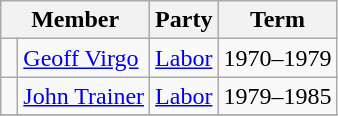<table class="wikitable">
<tr>
<th colspan="2">Member</th>
<th>Party</th>
<th>Term</th>
</tr>
<tr>
<td> </td>
<td><a href='#'>Geoff Virgo</a></td>
<td><a href='#'>Labor</a></td>
<td>1970–1979</td>
</tr>
<tr>
<td> </td>
<td><a href='#'>John Trainer</a></td>
<td><a href='#'>Labor</a></td>
<td>1979–1985</td>
</tr>
<tr>
</tr>
</table>
